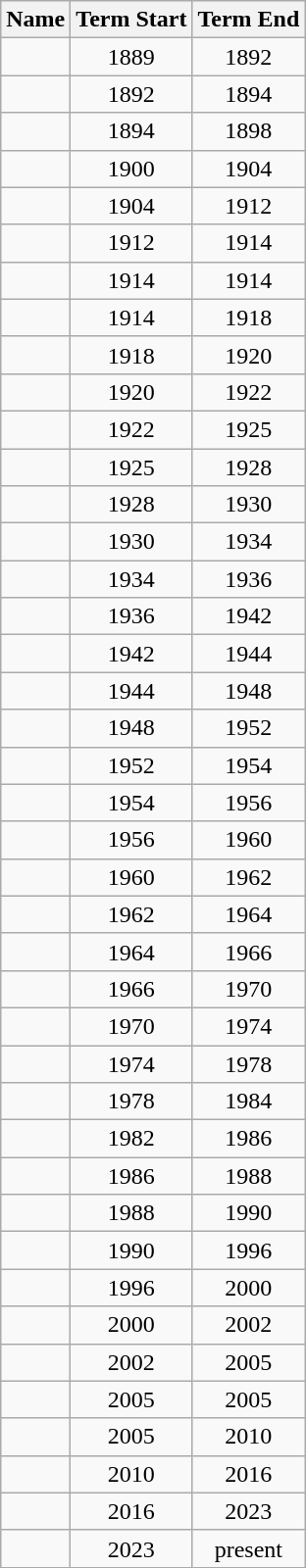<table class="wikitable mw-collapsible mw-collapsed sortable" style=text-align:center>
<tr>
<th>Name</th>
<th>Term Start</th>
<th>Term End</th>
</tr>
<tr>
<td align=left></td>
<td>1889</td>
<td>1892</td>
</tr>
<tr>
<td align=left></td>
<td>1892</td>
<td>1894</td>
</tr>
<tr>
<td align=left></td>
<td>1894</td>
<td>1898</td>
</tr>
<tr>
<td align=left></td>
<td>1900</td>
<td>1904</td>
</tr>
<tr>
<td align=left></td>
<td>1904</td>
<td>1912</td>
</tr>
<tr>
<td align=left></td>
<td>1912</td>
<td>1914</td>
</tr>
<tr>
<td align=left></td>
<td>1914</td>
<td>1914</td>
</tr>
<tr>
<td align=left></td>
<td>1914</td>
<td>1918</td>
</tr>
<tr>
<td align=left></td>
<td>1918</td>
<td>1920</td>
</tr>
<tr>
<td align=left></td>
<td>1920</td>
<td>1922</td>
</tr>
<tr>
<td align=left></td>
<td>1922</td>
<td>1925</td>
</tr>
<tr>
<td align=left></td>
<td>1925</td>
<td>1928</td>
</tr>
<tr>
<td align=left></td>
<td>1928</td>
<td>1930</td>
</tr>
<tr>
<td align=left></td>
<td>1930</td>
<td>1934</td>
</tr>
<tr>
<td align=left></td>
<td>1934</td>
<td>1936</td>
</tr>
<tr>
<td align=left></td>
<td>1936</td>
<td>1942</td>
</tr>
<tr>
<td align=left></td>
<td>1942</td>
<td>1944</td>
</tr>
<tr>
<td align=left></td>
<td>1944</td>
<td>1948</td>
</tr>
<tr>
<td align=left></td>
<td>1948</td>
<td>1952</td>
</tr>
<tr>
<td align=left></td>
<td>1952</td>
<td>1954</td>
</tr>
<tr>
<td align=left></td>
<td>1954</td>
<td>1956</td>
</tr>
<tr>
<td align=left></td>
<td>1956</td>
<td>1960</td>
</tr>
<tr>
<td align=left></td>
<td>1960</td>
<td>1962</td>
</tr>
<tr>
<td align=left></td>
<td>1962</td>
<td>1964</td>
</tr>
<tr>
<td align=left></td>
<td>1964</td>
<td>1966</td>
</tr>
<tr>
<td align=left></td>
<td>1966</td>
<td>1970</td>
</tr>
<tr>
<td align=left></td>
<td>1970</td>
<td>1974</td>
</tr>
<tr>
<td align=left></td>
<td>1974</td>
<td>1978</td>
</tr>
<tr>
<td align=left></td>
<td>1978</td>
<td>1984</td>
</tr>
<tr>
<td align=left></td>
<td>1982</td>
<td>1986</td>
</tr>
<tr>
<td align=left></td>
<td>1986</td>
<td>1988</td>
</tr>
<tr>
<td align=left></td>
<td>1988</td>
<td>1990</td>
</tr>
<tr>
<td align=left></td>
<td>1990</td>
<td>1996</td>
</tr>
<tr>
<td align=left></td>
<td>1996</td>
<td>2000</td>
</tr>
<tr>
<td align=left></td>
<td>2000</td>
<td>2002</td>
</tr>
<tr>
<td align=left></td>
<td>2002</td>
<td>2005</td>
</tr>
<tr>
<td align=left></td>
<td>2005</td>
<td>2005</td>
</tr>
<tr>
<td align=left></td>
<td>2005</td>
<td>2010</td>
</tr>
<tr>
<td align=left></td>
<td>2010</td>
<td>2016</td>
</tr>
<tr>
<td align=left></td>
<td>2016</td>
<td>2023</td>
</tr>
<tr>
<td align=left></td>
<td>2023</td>
<td>present</td>
</tr>
</table>
